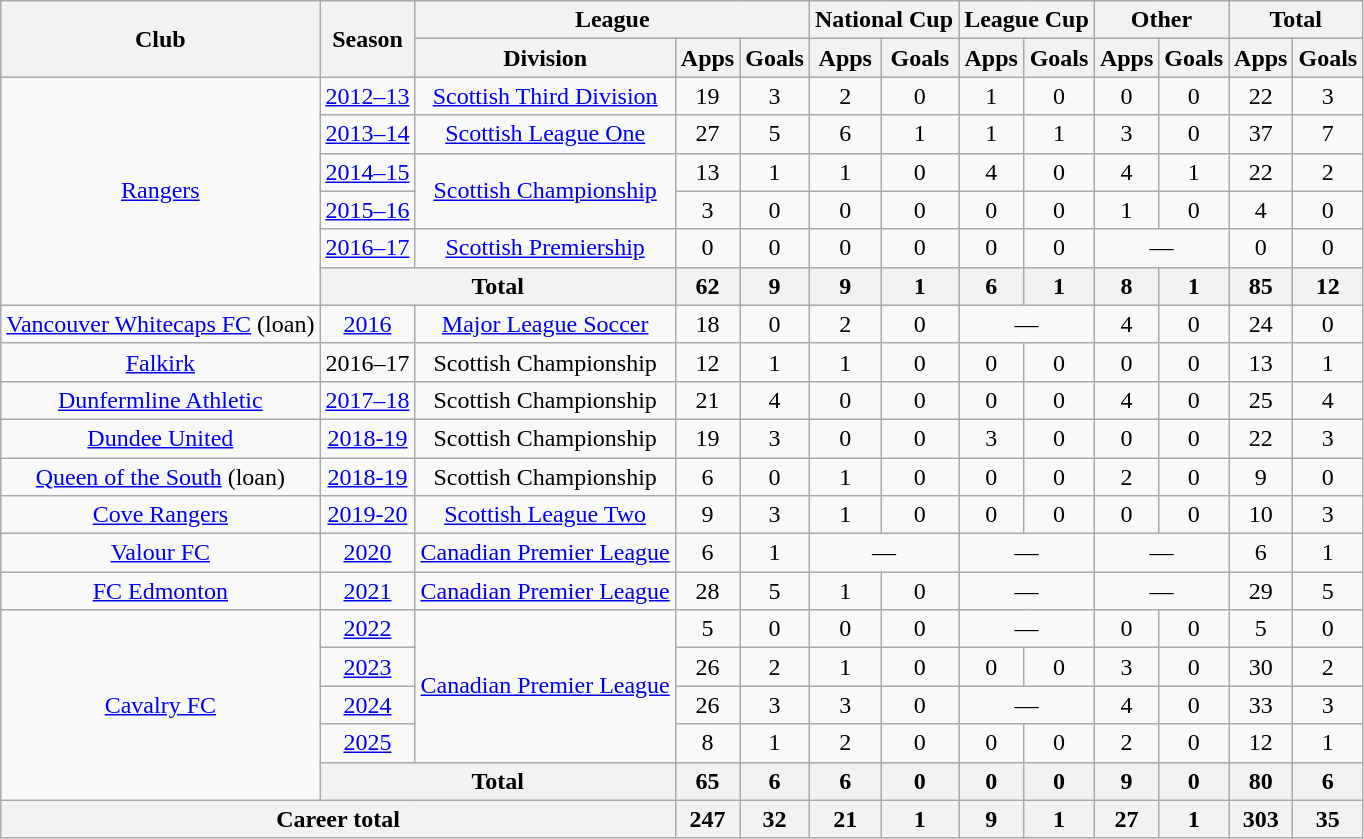<table class="wikitable" style="text-align:center">
<tr>
<th rowspan="2">Club</th>
<th rowspan="2">Season</th>
<th colspan="3">League</th>
<th colspan="2">National Cup</th>
<th colspan="2">League Cup</th>
<th colspan="2">Other</th>
<th colspan="2">Total</th>
</tr>
<tr>
<th>Division</th>
<th>Apps</th>
<th>Goals</th>
<th>Apps</th>
<th>Goals</th>
<th>Apps</th>
<th>Goals</th>
<th>Apps</th>
<th>Goals</th>
<th>Apps</th>
<th>Goals</th>
</tr>
<tr>
<td rowspan="6"><a href='#'>Rangers</a></td>
<td><a href='#'>2012–13</a></td>
<td><a href='#'>Scottish Third Division</a></td>
<td>19</td>
<td>3</td>
<td>2</td>
<td>0</td>
<td>1</td>
<td>0</td>
<td>0</td>
<td>0</td>
<td>22</td>
<td>3</td>
</tr>
<tr>
<td><a href='#'>2013–14</a></td>
<td><a href='#'>Scottish League One</a></td>
<td>27</td>
<td>5</td>
<td>6</td>
<td>1</td>
<td>1</td>
<td>1</td>
<td>3</td>
<td>0</td>
<td>37</td>
<td>7</td>
</tr>
<tr>
<td><a href='#'>2014–15</a></td>
<td rowspan="2"><a href='#'>Scottish Championship</a></td>
<td>13</td>
<td>1</td>
<td>1</td>
<td>0</td>
<td>4</td>
<td>0</td>
<td>4</td>
<td>1</td>
<td>22</td>
<td>2</td>
</tr>
<tr>
<td><a href='#'>2015–16</a></td>
<td>3</td>
<td>0</td>
<td>0</td>
<td>0</td>
<td>0</td>
<td>0</td>
<td>1</td>
<td>0</td>
<td>4</td>
<td>0</td>
</tr>
<tr>
<td><a href='#'>2016–17</a></td>
<td><a href='#'>Scottish Premiership</a></td>
<td>0</td>
<td>0</td>
<td>0</td>
<td>0</td>
<td>0</td>
<td>0</td>
<td colspan="2">—</td>
<td>0</td>
<td>0</td>
</tr>
<tr>
<th colspan="2">Total</th>
<th>62</th>
<th>9</th>
<th>9</th>
<th>1</th>
<th>6</th>
<th>1</th>
<th>8</th>
<th>1</th>
<th>85</th>
<th>12</th>
</tr>
<tr>
<td><a href='#'>Vancouver Whitecaps FC</a> (loan)</td>
<td><a href='#'>2016</a></td>
<td><a href='#'>Major League Soccer</a></td>
<td>18</td>
<td>0</td>
<td>2</td>
<td>0</td>
<td colspan="2">—</td>
<td>4</td>
<td>0</td>
<td>24</td>
<td>0</td>
</tr>
<tr>
<td><a href='#'>Falkirk</a></td>
<td>2016–17</td>
<td>Scottish Championship</td>
<td>12</td>
<td>1</td>
<td>1</td>
<td>0</td>
<td>0</td>
<td>0</td>
<td>0</td>
<td>0</td>
<td>13</td>
<td>1</td>
</tr>
<tr>
<td><a href='#'>Dunfermline Athletic</a></td>
<td><a href='#'>2017–18</a></td>
<td>Scottish Championship</td>
<td>21</td>
<td>4</td>
<td>0</td>
<td>0</td>
<td>0</td>
<td>0</td>
<td>4</td>
<td>0</td>
<td>25</td>
<td>4</td>
</tr>
<tr>
<td><a href='#'>Dundee United</a></td>
<td><a href='#'>2018-19</a></td>
<td>Scottish Championship</td>
<td>19</td>
<td>3</td>
<td>0</td>
<td>0</td>
<td>3</td>
<td>0</td>
<td>0</td>
<td>0</td>
<td>22</td>
<td>3</td>
</tr>
<tr>
<td><a href='#'>Queen of the South</a> (loan)</td>
<td><a href='#'>2018-19</a></td>
<td>Scottish Championship</td>
<td>6</td>
<td>0</td>
<td>1</td>
<td>0</td>
<td>0</td>
<td>0</td>
<td>2</td>
<td>0</td>
<td>9</td>
<td>0</td>
</tr>
<tr>
<td><a href='#'>Cove Rangers</a></td>
<td><a href='#'>2019-20</a></td>
<td><a href='#'>Scottish League Two</a></td>
<td>9</td>
<td>3</td>
<td>1</td>
<td>0</td>
<td>0</td>
<td>0</td>
<td>0</td>
<td>0</td>
<td>10</td>
<td>3</td>
</tr>
<tr>
<td><a href='#'>Valour FC</a></td>
<td><a href='#'>2020</a></td>
<td><a href='#'>Canadian Premier League</a></td>
<td>6</td>
<td>1</td>
<td colspan="2">—</td>
<td colspan="2">—</td>
<td colspan="2">—</td>
<td>6</td>
<td>1</td>
</tr>
<tr>
<td><a href='#'>FC Edmonton</a></td>
<td><a href='#'>2021</a></td>
<td><a href='#'>Canadian Premier League</a></td>
<td>28</td>
<td>5</td>
<td>1</td>
<td>0</td>
<td colspan="2">—</td>
<td colspan="2">—</td>
<td>29</td>
<td>5</td>
</tr>
<tr>
<td rowspan="5"><a href='#'>Cavalry FC</a></td>
<td><a href='#'>2022</a></td>
<td rowspan="4"><a href='#'>Canadian Premier League</a></td>
<td>5</td>
<td>0</td>
<td>0</td>
<td>0</td>
<td colspan="2">—</td>
<td>0</td>
<td>0</td>
<td>5</td>
<td>0</td>
</tr>
<tr>
<td><a href='#'>2023</a></td>
<td>26</td>
<td>2</td>
<td>1</td>
<td>0</td>
<td>0</td>
<td>0</td>
<td>3</td>
<td>0</td>
<td>30</td>
<td>2</td>
</tr>
<tr>
<td><a href='#'>2024</a></td>
<td>26</td>
<td>3</td>
<td>3</td>
<td>0</td>
<td colspan="2">—</td>
<td>4</td>
<td>0</td>
<td>33</td>
<td>3</td>
</tr>
<tr>
<td><a href='#'>2025</a></td>
<td>8</td>
<td>1</td>
<td>2</td>
<td>0</td>
<td>0</td>
<td>0</td>
<td>2</td>
<td>0</td>
<td>12</td>
<td>1</td>
</tr>
<tr>
<th colspan="2">Total</th>
<th>65</th>
<th>6</th>
<th>6</th>
<th>0</th>
<th>0</th>
<th>0</th>
<th>9</th>
<th>0</th>
<th>80</th>
<th>6</th>
</tr>
<tr>
<th colspan="3">Career total</th>
<th>247</th>
<th>32</th>
<th>21</th>
<th>1</th>
<th>9</th>
<th>1</th>
<th>27</th>
<th>1</th>
<th>303</th>
<th>35</th>
</tr>
</table>
